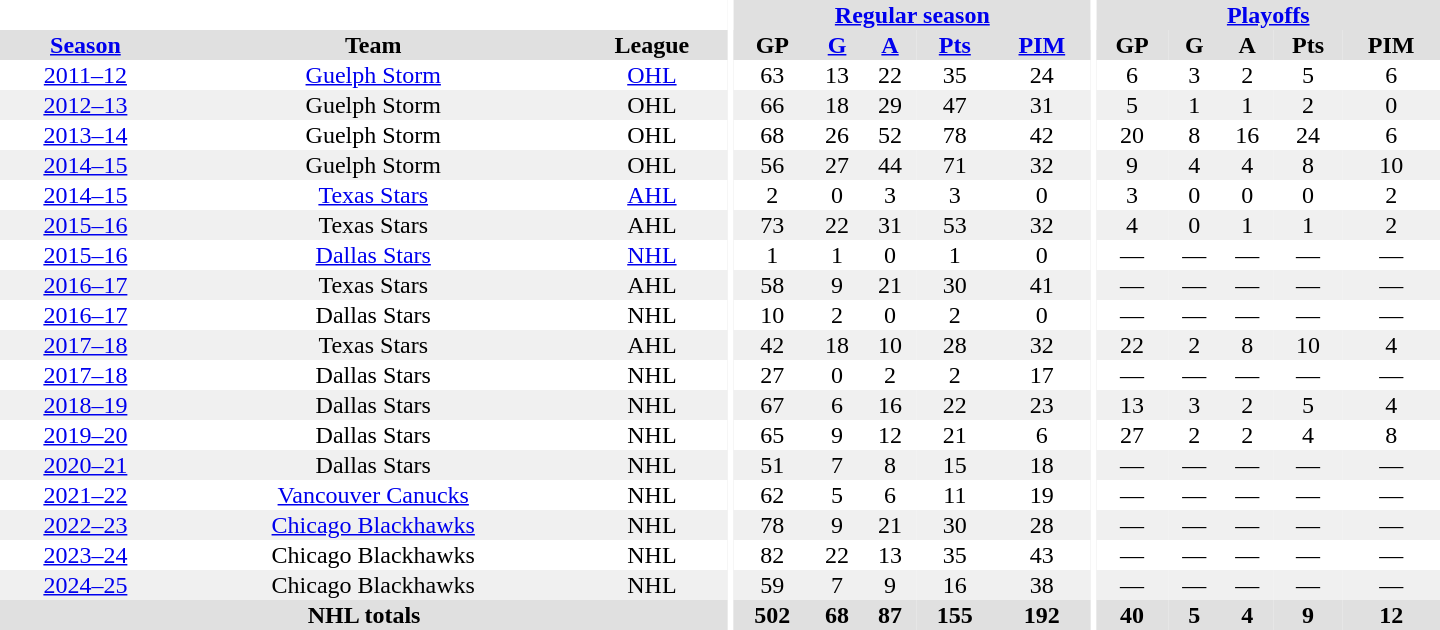<table border="0" cellpadding="1" cellspacing="0" style="text-align:center; width:60em">
<tr bgcolor="#e0e0e0">
<th colspan="3" bgcolor="#ffffff"></th>
<th rowspan="99" bgcolor="#ffffff"></th>
<th colspan="5"><a href='#'>Regular season</a></th>
<th rowspan="99" bgcolor="#ffffff"></th>
<th colspan="5"><a href='#'>Playoffs</a></th>
</tr>
<tr bgcolor="#e0e0e0">
<th><a href='#'>Season</a></th>
<th>Team</th>
<th>League</th>
<th>GP</th>
<th><a href='#'>G</a></th>
<th><a href='#'>A</a></th>
<th><a href='#'>Pts</a></th>
<th><a href='#'>PIM</a></th>
<th>GP</th>
<th>G</th>
<th>A</th>
<th>Pts</th>
<th>PIM</th>
</tr>
<tr>
<td><a href='#'>2011–12</a></td>
<td><a href='#'>Guelph Storm</a></td>
<td><a href='#'>OHL</a></td>
<td>63</td>
<td>13</td>
<td>22</td>
<td>35</td>
<td>24</td>
<td>6</td>
<td>3</td>
<td>2</td>
<td>5</td>
<td>6</td>
</tr>
<tr bgcolor="#f0f0f0">
<td><a href='#'>2012–13</a></td>
<td>Guelph Storm</td>
<td>OHL</td>
<td>66</td>
<td>18</td>
<td>29</td>
<td>47</td>
<td>31</td>
<td>5</td>
<td>1</td>
<td>1</td>
<td>2</td>
<td>0</td>
</tr>
<tr>
<td><a href='#'>2013–14</a></td>
<td>Guelph Storm</td>
<td>OHL</td>
<td>68</td>
<td>26</td>
<td>52</td>
<td>78</td>
<td>42</td>
<td>20</td>
<td>8</td>
<td>16</td>
<td>24</td>
<td>6</td>
</tr>
<tr bgcolor="#f0f0f0">
<td><a href='#'>2014–15</a></td>
<td>Guelph Storm</td>
<td>OHL</td>
<td>56</td>
<td>27</td>
<td>44</td>
<td>71</td>
<td>32</td>
<td>9</td>
<td>4</td>
<td>4</td>
<td>8</td>
<td>10</td>
</tr>
<tr>
<td><a href='#'>2014–15</a></td>
<td><a href='#'>Texas Stars</a></td>
<td><a href='#'>AHL</a></td>
<td>2</td>
<td>0</td>
<td>3</td>
<td>3</td>
<td>0</td>
<td>3</td>
<td>0</td>
<td>0</td>
<td>0</td>
<td>2</td>
</tr>
<tr bgcolor="#f0f0f0">
<td><a href='#'>2015–16</a></td>
<td>Texas Stars</td>
<td>AHL</td>
<td>73</td>
<td>22</td>
<td>31</td>
<td>53</td>
<td>32</td>
<td>4</td>
<td>0</td>
<td>1</td>
<td>1</td>
<td>2</td>
</tr>
<tr>
<td><a href='#'>2015–16</a></td>
<td><a href='#'>Dallas Stars</a></td>
<td><a href='#'>NHL</a></td>
<td>1</td>
<td>1</td>
<td>0</td>
<td>1</td>
<td>0</td>
<td>—</td>
<td>—</td>
<td>—</td>
<td>—</td>
<td>—</td>
</tr>
<tr bgcolor="#f0f0f0">
<td><a href='#'>2016–17</a></td>
<td>Texas Stars</td>
<td>AHL</td>
<td>58</td>
<td>9</td>
<td>21</td>
<td>30</td>
<td>41</td>
<td>—</td>
<td>—</td>
<td>—</td>
<td>—</td>
<td>—</td>
</tr>
<tr>
<td><a href='#'>2016–17</a></td>
<td>Dallas Stars</td>
<td>NHL</td>
<td>10</td>
<td>2</td>
<td>0</td>
<td>2</td>
<td>0</td>
<td>—</td>
<td>—</td>
<td>—</td>
<td>—</td>
<td>—</td>
</tr>
<tr bgcolor="#f0f0f0">
<td><a href='#'>2017–18</a></td>
<td>Texas Stars</td>
<td>AHL</td>
<td>42</td>
<td>18</td>
<td>10</td>
<td>28</td>
<td>32</td>
<td>22</td>
<td>2</td>
<td>8</td>
<td>10</td>
<td>4</td>
</tr>
<tr>
<td><a href='#'>2017–18</a></td>
<td>Dallas Stars</td>
<td>NHL</td>
<td>27</td>
<td>0</td>
<td>2</td>
<td>2</td>
<td>17</td>
<td>—</td>
<td>—</td>
<td>—</td>
<td>—</td>
<td>—</td>
</tr>
<tr bgcolor="#f0f0f0">
<td><a href='#'>2018–19</a></td>
<td>Dallas Stars</td>
<td>NHL</td>
<td>67</td>
<td>6</td>
<td>16</td>
<td>22</td>
<td>23</td>
<td>13</td>
<td>3</td>
<td>2</td>
<td>5</td>
<td>4</td>
</tr>
<tr>
<td><a href='#'>2019–20</a></td>
<td>Dallas Stars</td>
<td>NHL</td>
<td>65</td>
<td>9</td>
<td>12</td>
<td>21</td>
<td>6</td>
<td>27</td>
<td>2</td>
<td>2</td>
<td>4</td>
<td>8</td>
</tr>
<tr bgcolor="#f0f0f0">
<td><a href='#'>2020–21</a></td>
<td>Dallas Stars</td>
<td>NHL</td>
<td>51</td>
<td>7</td>
<td>8</td>
<td>15</td>
<td>18</td>
<td>—</td>
<td>—</td>
<td>—</td>
<td>—</td>
<td>—</td>
</tr>
<tr>
<td><a href='#'>2021–22</a></td>
<td><a href='#'>Vancouver Canucks</a></td>
<td>NHL</td>
<td>62</td>
<td>5</td>
<td>6</td>
<td>11</td>
<td>19</td>
<td>—</td>
<td>—</td>
<td>—</td>
<td>—</td>
<td>—</td>
</tr>
<tr bgcolor="#f0f0f0">
<td><a href='#'>2022–23</a></td>
<td><a href='#'>Chicago Blackhawks</a></td>
<td>NHL</td>
<td>78</td>
<td>9</td>
<td>21</td>
<td>30</td>
<td>28</td>
<td>—</td>
<td>—</td>
<td>—</td>
<td>—</td>
<td>—</td>
</tr>
<tr>
<td><a href='#'>2023–24</a></td>
<td>Chicago Blackhawks</td>
<td>NHL</td>
<td>82</td>
<td>22</td>
<td>13</td>
<td>35</td>
<td>43</td>
<td>—</td>
<td>—</td>
<td>—</td>
<td>—</td>
<td>—</td>
</tr>
<tr bgcolor="#f0f0f0">
<td><a href='#'>2024–25</a></td>
<td>Chicago Blackhawks</td>
<td>NHL</td>
<td>59</td>
<td>7</td>
<td>9</td>
<td>16</td>
<td>38</td>
<td>—</td>
<td>—</td>
<td>—</td>
<td>—</td>
<td>—</td>
</tr>
<tr bgcolor="#e0e0e0">
<th colspan="3">NHL totals</th>
<th>502</th>
<th>68</th>
<th>87</th>
<th>155</th>
<th>192</th>
<th>40</th>
<th>5</th>
<th>4</th>
<th>9</th>
<th>12</th>
</tr>
</table>
